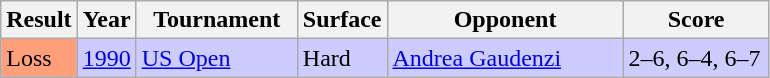<table class="sortable wikitable">
<tr>
<th style="width:40px;">Result</th>
<th style="width:30px;">Year</th>
<th style="width:100px;">Tournament</th>
<th style="width:50px;">Surface</th>
<th style="width:150px;">Opponent</th>
<th style="width:90px;" class="unsortable">Score</th>
</tr>
<tr style="background:#ccccff;">
<td style="background:#ffa07a;">Loss</td>
<td><a href='#'>1990</a></td>
<td><a href='#'>US Open</a></td>
<td>Hard</td>
<td> <a href='#'>Andrea Gaudenzi</a></td>
<td>2–6, 6–4, 6–7</td>
</tr>
</table>
